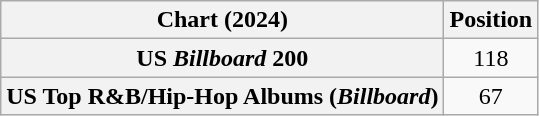<table class="wikitable sortable plainrowheaders" style="text-align:center">
<tr>
<th scope="col">Chart (2024)</th>
<th scope="col">Position</th>
</tr>
<tr>
<th scope="row">US <em>Billboard</em> 200</th>
<td>118</td>
</tr>
<tr>
<th scope="row">US Top R&B/Hip-Hop Albums (<em>Billboard</em>)</th>
<td>67</td>
</tr>
</table>
